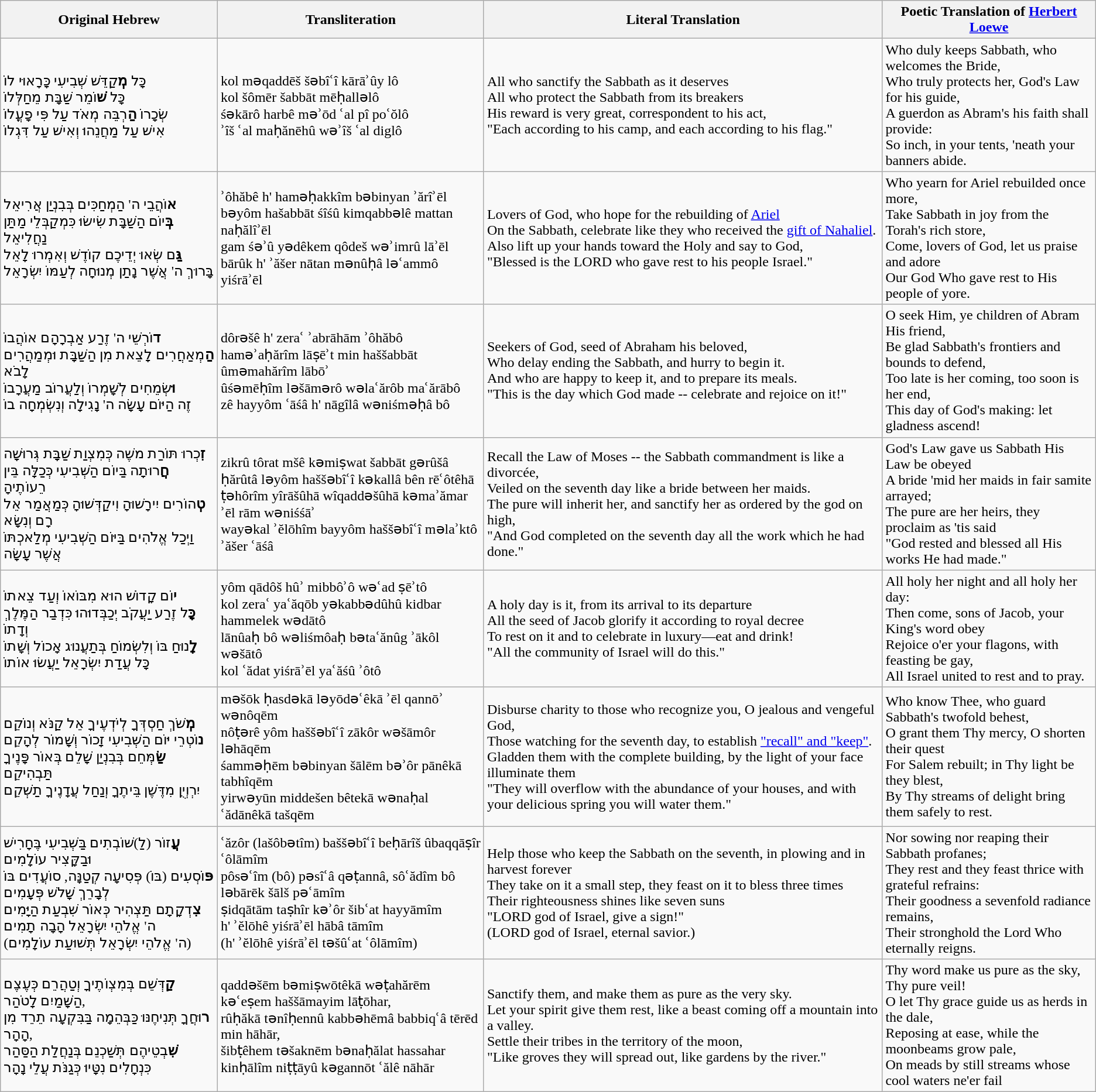<table class="wikitable">
<tr>
<th>Original Hebrew</th>
<th>Transliteration</th>
<th>Literal Translation</th>
<th>Poetic Translation of <a href='#'>Herbert Loewe</a></th>
</tr>
<tr>
<td>כָּל <strong>מְ</strong>קַדֵּשׁ שְׁבִיעִי כָּרָאוּי לוֹ<br>כָּל <strong>שׁ</strong>וֹמֵר שַׁבָּת מֵחַלְּלוֹ<br>שְׂכָרוֹ <strong>הַ</strong>רְבֵּה מְאֹד עַל פִּי פָעֳלוֹ<br>אִישׁ עַל מַחֲנֵהוּ וְאִישׁ עַל דִּגְלוֹ</td>
<td>kol mǝqaddēš šǝbîʿî kārāʾûy lô<br>kol šômēr šabbāt mēḥallǝlô<br>śǝkārô harbê mǝʾōd ʿal pî poʿŏlô<br>ʾîš ʿal maḥănēhû wǝʾîš ʿal diglô</td>
<td>All who sanctify the Sabbath as it deserves<br>All who protect the Sabbath from its breakers<br>His reward is very great, correspondent to his act,<br>"Each according to his camp, and each according to his flag."</td>
<td>Who duly keeps Sabbath, who welcomes the Bride,<br>Who truly protects her, God's Law for his guide,<br>A guerdon as Abram's his faith shall provide:<br>So inch, in your tents, 'neath your banners abide.</td>
</tr>
<tr>
<td><strong>א</strong>וֹהֲבֵי ה' הַמְחַכִּים בְּבִנְיַן אֲרִיאֵל<br><strong>בְּ</strong>יוֹם הַשַׁבָּת שִׂישׂוּ כִּמְקַבְּלֵי מַתַּן נַחֲלִיאֵל<br><strong>גַּ</strong>ם שְׂאוּ יְדֵיכֶם קוֹדֶשׁ וְאִמְרוּ לָאֵל<br>בָּרוּךְ ה' אֲשֶׁר נָתַן מְנוּחָה לְעַמּוֹ יִשְׂרָאֵל</td>
<td>ʾôhăbê h' hamǝḥakkîm bǝbinyan ʾărîʾēl<br>bǝyôm hašabbāt śîśû kimqabbǝlê mattan naḥălîʾēl<br>gam śǝʾû yǝdêkem qôdeš wǝʾimrû lāʾēl<br>bārûk h' ʾăšer nātan mǝnûḥâ lǝʿammô yiśrāʾēl</td>
<td>Lovers of God, who hope for the rebuilding of <a href='#'>Ariel</a><br>On the Sabbath, celebrate like they who received the <a href='#'>gift of Nahaliel</a>.<br>Also lift up your hands toward the Holy and say to God,<br>"Blessed is the LORD who gave rest to his people Israel."</td>
<td>Who yearn for Ariel rebuilded once more,<br>Take Sabbath in joy from the Torah's rich store,<br>Come, lovers of God, let us praise and adore<br>Our God Who gave rest to His people of yore.</td>
</tr>
<tr>
<td><strong>ד</strong>וֹרְשֵׁי ה' זֶרַע אַבְרָהָם אוֹהֲבוֹ<br><strong>הַ</strong>מְאַחֲרִים לָצֵאת מִן הַשַּׁבָּת וּמְמַהֲרִים לָבֹא<br><strong>וּ</strong>שְׂמֵחִים לְשָׁמְרוֹ וְלַעֲרוֹב מַעֲרָבוֹ<br>זֶה הַיּוֹם עָשָׂה ה' נָגִילָה וְנִשְׂמְחָה בוֹ</td>
<td>dôrǝšê h' zeraʿ ʾabrāhām ʾôhăbô<br>hamǝʾaḥărîm lāṣēʾt min haššabbāt ûmǝmahărîm lābōʾ<br>ûśǝmēḥîm lǝšāmǝrô wǝlaʿărôb maʿărābô<br>zê hayyôm ʿāśâ h' nāgîlâ wǝniśmǝḥâ bô</td>
<td>Seekers of God, seed of Abraham his beloved,<br>Who delay ending the Sabbath, and hurry to begin it.<br>And who are happy to keep it, and to prepare its meals.<br>"This is the day which God made -- celebrate and rejoice on it!"</td>
<td>O seek Him, ye children of Abram His friend,<br>Be glad Sabbath's frontiers and bounds to defend,<br>Too late is her coming, too soon is her end,<br>This day of God's making: let gladness ascend!</td>
</tr>
<tr>
<td><strong>זִ</strong>כְרוּ תּוֹרַת משֶׁה כְּמִצְוַת שַׁבָּת גְּרוּשָׁה<br><strong>חֲ</strong>רוּתָה בַּיוֹם הַשְּׁבִיעִי כְּכַלָּה בֵּין רֵעוֹתֶיהָ<br><strong>טְ</strong>הוֹרִים יִירָשׁוּהָ וִיקַדְּשׁוּהָ כְּמַאֲמַר אֵל רָם וְנִשָּׂא<br>וַיְכַל אֱלֹהִים בַּיּוֹם הַשְּׁבִיעִי מְלַאכְתּוֹ אֲשֶׁר עָשָׂה</td>
<td>zikrû tôrat mšê kǝmiṣwat šabbāt gǝrûšâ<br>ḥărûtâ lǝyôm haššǝbîʿî kǝkallâ bên rēʿôtêhā<br>ṭǝhôrîm yîrāšûhā wîqaddǝšûhā kǝmaʾămar ʾēl rām wǝniśśāʾ<br>wayǝkal ʾĕlōhîm bayyôm haššǝbîʿî mǝlaʾktô ʾăšer ʿāśâ</td>
<td>Recall the Law of Moses -- the Sabbath commandment is like a divorcée,<br>Veiled on the seventh day like a bride between her maids.<br>The pure will inherit her, and sanctify her as ordered by the god on high,<br>"And God completed on the seventh day all the work which he had done."</td>
<td>God's Law gave us Sabbath His Law be obeyed<br>A bride 'mid her maids in fair samite arrayed;<br>The pure are her heirs, they proclaim as 'tis said<br>"God rested and blessed all His works He had made."</td>
</tr>
<tr>
<td><strong>י</strong>וֹם קָדוֹשׁ הוּא מִבּוֹאוֹ וְעַד צֵאתוֹ<br><strong>כָּ</strong>ל זֶרַע יַעֲקֹב יְכַבְּדוּהוּ כִּדְבַר הַמֶּלֶךְ וְדָתוֹ<br><strong>לָ</strong>נוּחַ בּוֹ וְלִשְׂמוֹחַ בְּתַעֲנוּג אָכוֹל וְשָׁתוֹ<br>כָּל עֲדַת יִשְׂרָאֵל יַעֲשׂוּ אוֹתוֹ</td>
<td>yôm qādôš hûʾ mibbôʾô wǝʿad ṣēʾtô<br>kol zeraʿ yaʿăqōb yǝkabbǝdûhû kidbar hammelek wǝdātô<br>lānûaḥ bô wǝliśmôaḥ bǝtaʿănûg ʾākôl wǝšātô<br>kol ʿădat yiśrāʾēl yaʿăśû ʾôtô</td>
<td>A holy day is it, from its arrival to its departure<br>All the seed of Jacob glorify it according to royal decree<br>To rest on it and to celebrate in luxury—eat and drink!<br>"All the community of Israel will do this."</td>
<td>All holy her night and all holy her day:<br>Then come, sons of Jacob, your King's word obey<br>Rejoice o'er your flagons, with feasting be gay,<br>All Israel united to rest and to pray.</td>
</tr>
<tr>
<td><strong>מְ</strong>שֹׁךְ חַסְדְּךָ לְיֹדְעֶיךָ אֵל קַנֹּא וְנוֹקֵם<br><strong>נ</strong>וֹטְרֵי יּוֹם הַשְּׁבִיעִי זָכוֹר וְשָׁמוֹר לְהָקֵם<br><strong>שַׂ</strong>מְּחֵם בְּבִנְיַן שָׁלֵם בְּאוֹר פָּנֶיךָ תַּבְהִיקֵם<br>יִרְוְיֻן מִדֶּשֶׁן בֵּיתֶךָ וְנַחַל עֲדָנֶיךָ תַשְׁקֵם</td>
<td>mǝšōk ḥasdǝkā lǝyōdǝʿêkā ʾēl qannōʾ wǝnôqēm<br>nôṭǝrê yôm haššǝbîʿî zākôr wǝšāmôr lǝhāqēm<br>śammǝḥēm bǝbinyan šālēm bǝʾôr pānêkā tabhîqēm<br>yirwǝyūn middešen bêtekā wǝnaḥal ʿădānêkā tašqēm</td>
<td>Disburse charity to those who recognize you, O jealous and vengeful God,<br>Those watching for the seventh day, to establish <a href='#'>"recall" and "keep"</a>.<br>Gladden them with the complete building, by the light of your face illuminate them<br>"They will overflow with the abundance of your houses, and with your delicious spring you will water them."</td>
<td>Who know Thee, who guard Sabbath's twofold behest,<br>O grant them Thy mercy, O shorten their quest<br>For Salem rebuilt; in Thy light be they blest,<br>By Thy streams of delight bring them safely to rest.</td>
</tr>
<tr>
<td><strong>עֲ</strong>זוֹר (לַ)שּׁוֹבְתִים בַּשְּׁבִיעִי בֶּחָרִישׁ וּבַקָּצִיר עוֹלָמִים<br><strong>פּ</strong>וֹסְעִים (בּוֹ) פְּסִיעָה קְטַנָּה, סוֹעֲדִים בּוֹ לְבָרֵךְ שָׁלשׁ פְּעָמִים<br><strong>צִ</strong>דְקָתָם תַּצְהִיר כְּאוֹר שִׁבְעַת הַיָּמִים<br>ה' אֱלֹהֵי יִשְׂרָאֵל הָבָה תָמִים<br>(ה' אֱלֹהֵי יִשְׂרָאֵל תְּשׁוּעַת עוֹלָמִים)</td>
<td>ʿăzôr (lašôbǝtîm) baššǝbîʿî beḥārîš ûbaqqāṣîr ʿôlāmîm<br>pôsǝʿîm (bô) pǝsîʿâ qǝṭannâ, sôʿădîm bô lǝbārēk šālš pǝʿāmîm<br>ṣidqātām taṣhîr kǝʾôr šibʿat hayyāmîm<br>h' ʾĕlōhê yiśrāʾēl hābâ tāmîm<br>(h' ʾĕlōhê yiśrāʾēl tǝšûʿat ʿôlāmîm)</td>
<td>Help those who keep the Sabbath on the seventh, in plowing and in harvest forever<br>They take on it a small step, they feast on it to bless three times<br>Their righteousness shines like seven suns<br>"LORD god of Israel, give a sign!"<br>(LORD god of Israel, eternal savior.)</td>
<td>Nor sowing nor reaping their Sabbath profanes;<br>They rest and they feast thrice with grateful refrains:<br>Their goodness a sevenfold radiance remains,<br>Their stronghold the Lord Who eternally reigns.</td>
</tr>
<tr>
<td><strong>קַ</strong>דְּשֵׁם בְּמִצְוֹתֶיךָ וְטַהֲרֵם כְּעֶצֶם הַשָּׁמַיִם לָטֹהַר,<br><strong>ר</strong>וּחֲךָ תְּנִיחֶנּוּ כַּבְּהֵמָה בַּבִּקְעָה תֵרֵד מִן הָהָר,<br><strong>שִׁ</strong>בְטֵיהֶם תְּשַׁכְנֵם בְּנַחֲלַת הַסַּהַר<br>כִּנְחָלִים נִטָּיוּ כְּגַנֹּת עֲלֵי נָהָר</td>
<td>qaddǝšēm bǝmiṣwōtêkā wǝṭahărēm kǝʿeṣem haššāmayim lāṭōhar,<br>rûḥăkā tǝnîḥennû kabbǝhēmâ babbiqʿâ tērēd min hāhār,<br>šibṭêhem tǝšaknēm bǝnaḥălat hassahar<br>kinḥālîm niṭṭāyû kǝgannōt ʿălê nāhār</td>
<td>Sanctify them, and make them as pure as the very sky.<br>Let your spirit give them rest, like a beast coming off a mountain into a valley.<br>Settle their tribes in the territory of the moon,<br>"Like groves they will spread out, like gardens by the river."</td>
<td>Thy word make us pure as the sky, Thy pure veil!<br>O let Thy grace guide us as herds in the dale,<br>Reposing at ease, while the moonbeams grow pale,<br>On meads by still streams whose cool waters ne'er fail</td>
</tr>
</table>
